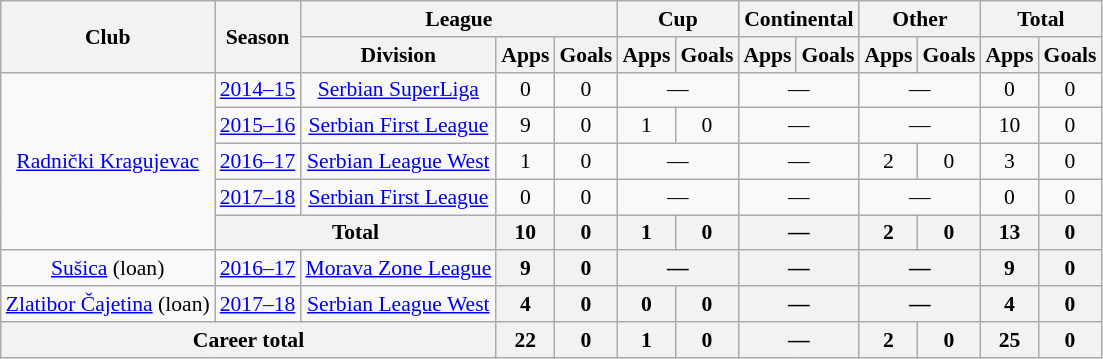<table class="wikitable" style="text-align: center;font-size:90%">
<tr>
<th rowspan="2">Club</th>
<th rowspan="2">Season</th>
<th colspan="3">League</th>
<th colspan="2">Cup</th>
<th colspan="2">Continental</th>
<th colspan="2">Other</th>
<th colspan="2">Total</th>
</tr>
<tr>
<th>Division</th>
<th>Apps</th>
<th>Goals</th>
<th>Apps</th>
<th>Goals</th>
<th>Apps</th>
<th>Goals</th>
<th>Apps</th>
<th>Goals</th>
<th>Apps</th>
<th>Goals</th>
</tr>
<tr>
<td rowspan="5"><a href='#'>Radnički Kragujevac</a></td>
<td><a href='#'>2014–15</a></td>
<td><a href='#'>Serbian SuperLiga</a></td>
<td>0</td>
<td>0</td>
<td colspan="2">—</td>
<td colspan="2">—</td>
<td colspan="2">—</td>
<td>0</td>
<td>0</td>
</tr>
<tr>
<td><a href='#'>2015–16</a></td>
<td><a href='#'>Serbian First League</a></td>
<td>9</td>
<td>0</td>
<td>1</td>
<td>0</td>
<td colspan="2">—</td>
<td colspan="2">—</td>
<td>10</td>
<td>0</td>
</tr>
<tr>
<td><a href='#'>2016–17</a></td>
<td><a href='#'>Serbian League West</a></td>
<td>1</td>
<td>0</td>
<td colspan="2">—</td>
<td colspan="2">—</td>
<td>2</td>
<td>0</td>
<td>3</td>
<td>0</td>
</tr>
<tr>
<td><a href='#'>2017–18</a></td>
<td><a href='#'>Serbian First League</a></td>
<td>0</td>
<td>0</td>
<td colspan="2">—</td>
<td colspan="2">—</td>
<td colspan="2">—</td>
<td>0</td>
<td>0</td>
</tr>
<tr>
<th colspan="2">Total</th>
<th>10</th>
<th>0</th>
<th>1</th>
<th>0</th>
<th colspan="2">—</th>
<th>2</th>
<th>0</th>
<th>13</th>
<th>0</th>
</tr>
<tr>
<td><a href='#'>Sušica</a> (loan)</td>
<td><a href='#'>2016–17</a></td>
<td><a href='#'>Morava Zone League</a></td>
<th>9</th>
<th>0</th>
<th colspan="2">—</th>
<th colspan="2">—</th>
<th colspan="2">—</th>
<th>9</th>
<th>0</th>
</tr>
<tr>
<td><a href='#'>Zlatibor Čajetina</a> (loan)</td>
<td><a href='#'>2017–18</a></td>
<td><a href='#'>Serbian League West</a></td>
<th>4</th>
<th>0</th>
<th>0</th>
<th>0</th>
<th colspan="2">—</th>
<th colspan="2">—</th>
<th>4</th>
<th>0</th>
</tr>
<tr>
<th colspan="3">Career total</th>
<th>22</th>
<th>0</th>
<th>1</th>
<th>0</th>
<th colspan="2">—</th>
<th>2</th>
<th>0</th>
<th>25</th>
<th>0</th>
</tr>
</table>
